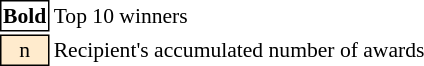<table class="toccolours" style="font-size: 90%; white-space: nowrap;">
<tr>
<td style="background:white; border:1px solid black; text-align:center;"><strong>Bold</strong></td>
<td>Top 10 winners</td>
</tr>
<tr>
<td style="background:#FFEBCD; border:1px solid black; text-align:center;">n</td>
<td>Recipient's accumulated number of awards</td>
</tr>
</table>
